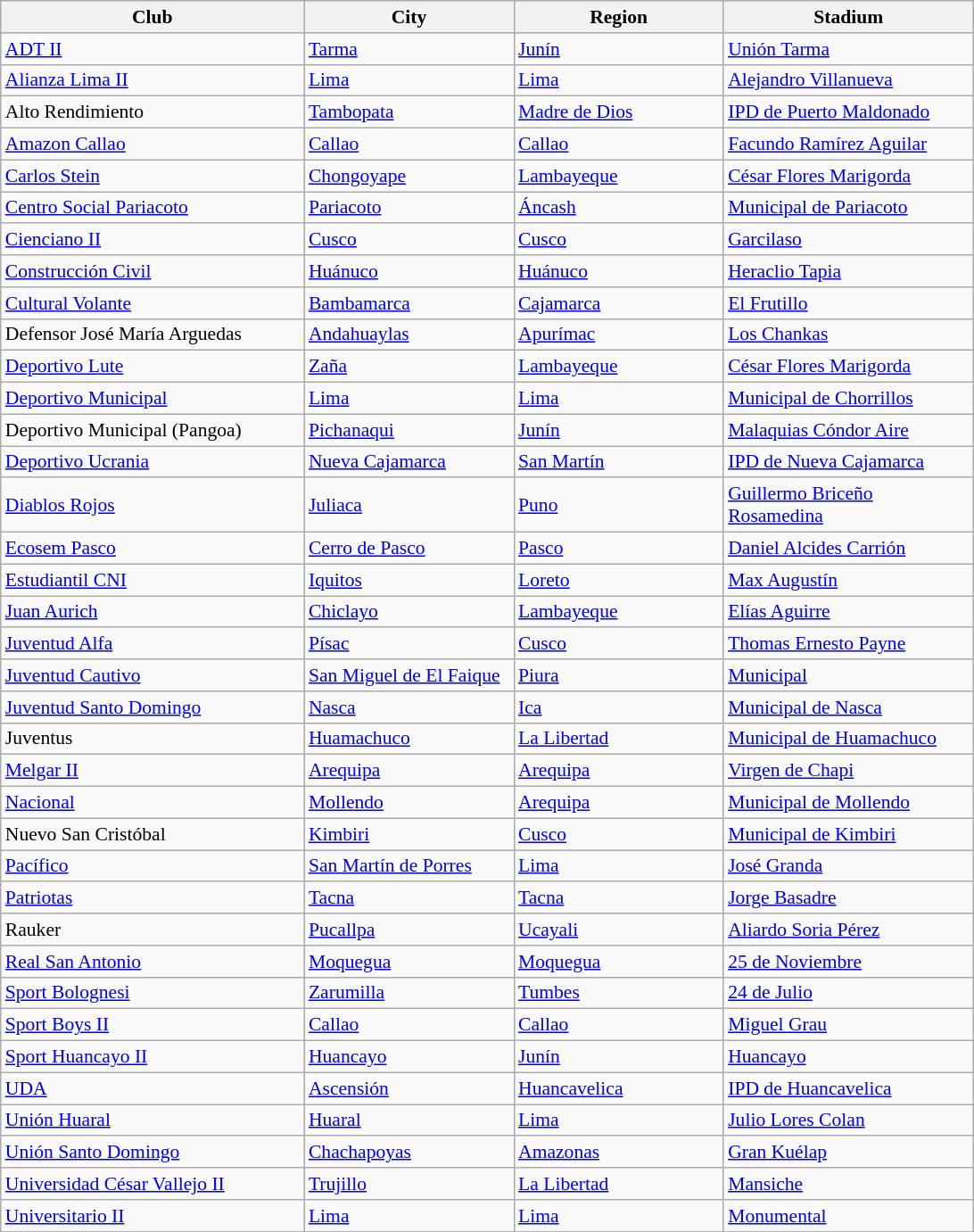<table class="wikitable sortable" style="font-size:90%">
<tr>
<th width=220px>Club</th>
<th width=150px>City</th>
<th width=150px>Region</th>
<th width=180px>Stadium</th>
</tr>
<tr>
<td><a href='#'>ADT II</a></td>
<td><a href='#'>Tarma</a></td>
<td><a href='#'>Junín</a></td>
<td><a href='#'>Unión Tarma</a></td>
</tr>
<tr>
<td><a href='#'>Alianza Lima II</a></td>
<td><a href='#'>Lima</a></td>
<td><a href='#'>Lima</a></td>
<td><a href='#'>Alejandro Villanueva</a></td>
</tr>
<tr>
<td>Alto Rendimiento</td>
<td><a href='#'>Tambopata</a></td>
<td><a href='#'>Madre de Dios</a></td>
<td><a href='#'>IPD de Puerto Maldonado</a></td>
</tr>
<tr>
<td><a href='#'>Amazon Callao</a></td>
<td><a href='#'>Callao</a></td>
<td><a href='#'>Callao</a></td>
<td><a href='#'>Facundo Ramírez Aguilar</a></td>
</tr>
<tr>
<td><a href='#'>Carlos Stein</a></td>
<td><a href='#'>Chongoyape</a></td>
<td><a href='#'>Lambayeque</a></td>
<td><a href='#'>César Flores Marigorda</a></td>
</tr>
<tr>
<td><a href='#'>Centro Social Pariacoto</a></td>
<td><a href='#'>Pariacoto</a></td>
<td><a href='#'>Áncash</a></td>
<td><a href='#'>Municipal de Pariacoto</a></td>
</tr>
<tr>
<td><a href='#'>Cienciano II</a></td>
<td><a href='#'>Cusco</a></td>
<td><a href='#'>Cusco</a></td>
<td><a href='#'>Garcilaso</a></td>
</tr>
<tr>
<td><a href='#'>Construcción Civil</a></td>
<td><a href='#'>Huánuco</a></td>
<td><a href='#'>Huánuco</a></td>
<td><a href='#'>Heraclio Tapia</a></td>
</tr>
<tr>
<td><a href='#'>Cultural Volante</a></td>
<td><a href='#'>Bambamarca</a></td>
<td><a href='#'>Cajamarca</a></td>
<td><a href='#'>El Frutillo</a></td>
</tr>
<tr>
<td>Defensor José María Arguedas</td>
<td><a href='#'>Andahuaylas</a></td>
<td><a href='#'>Apurímac</a></td>
<td><a href='#'>Los Chankas</a></td>
</tr>
<tr>
<td><a href='#'>Deportivo Lute</a></td>
<td><a href='#'>Zaña</a></td>
<td><a href='#'>Lambayeque</a></td>
<td><a href='#'>César Flores Marigorda</a></td>
</tr>
<tr>
<td><a href='#'>Deportivo Municipal</a></td>
<td><a href='#'>Lima</a></td>
<td><a href='#'>Lima</a></td>
<td><a href='#'>Municipal de Chorrillos</a></td>
</tr>
<tr>
<td>Deportivo Municipal (Pangoa)</td>
<td><a href='#'>Pichanaqui</a></td>
<td><a href='#'>Junín</a></td>
<td><a href='#'>Malaquias Cóndor Aire</a></td>
</tr>
<tr>
<td><a href='#'>Deportivo Ucrania</a></td>
<td><a href='#'>Nueva Cajamarca</a></td>
<td><a href='#'>San Martín</a></td>
<td><a href='#'>IPD de Nueva Cajamarca</a></td>
</tr>
<tr>
<td><a href='#'>Diablos Rojos</a></td>
<td><a href='#'>Juliaca</a></td>
<td><a href='#'>Puno</a></td>
<td><a href='#'>Guillermo Briceño Rosamedina</a></td>
</tr>
<tr>
<td><a href='#'>Ecosem Pasco</a></td>
<td><a href='#'>Cerro de Pasco</a></td>
<td><a href='#'>Pasco</a></td>
<td><a href='#'>Daniel Alcides Carrión</a></td>
</tr>
<tr>
<td><a href='#'>Estudiantil CNI</a></td>
<td><a href='#'>Iquitos</a></td>
<td><a href='#'>Loreto</a></td>
<td><a href='#'>Max Augustín</a></td>
</tr>
<tr>
<td><a href='#'>Juan Aurich</a></td>
<td><a href='#'>Chiclayo</a></td>
<td><a href='#'>Lambayeque</a></td>
<td><a href='#'>Elías Aguirre</a></td>
</tr>
<tr>
<td><a href='#'>Juventud Alfa</a></td>
<td><a href='#'>Písac</a></td>
<td><a href='#'>Cusco</a></td>
<td><a href='#'>Thomas Ernesto Payne</a></td>
</tr>
<tr>
<td><a href='#'>Juventud Cautivo</a></td>
<td><a href='#'>San Miguel de El Faique</a></td>
<td><a href='#'>Piura</a></td>
<td><a href='#'>Municipal</a></td>
</tr>
<tr>
<td><a href='#'>Juventud Santo Domingo</a></td>
<td><a href='#'>Nasca</a></td>
<td><a href='#'>Ica</a></td>
<td><a href='#'>Municipal de Nasca</a></td>
</tr>
<tr>
<td>Juventus</td>
<td><a href='#'>Huamachuco</a></td>
<td><a href='#'>La Libertad</a></td>
<td><a href='#'>Municipal de Huamachuco</a></td>
</tr>
<tr>
<td><a href='#'>Melgar II</a></td>
<td><a href='#'>Arequipa</a></td>
<td><a href='#'>Arequipa</a></td>
<td><a href='#'>Virgen de Chapi</a></td>
</tr>
<tr>
<td><a href='#'>Nacional</a></td>
<td><a href='#'>Mollendo</a></td>
<td><a href='#'>Arequipa</a></td>
<td><a href='#'>Municipal de Mollendo</a></td>
</tr>
<tr>
<td>Nuevo San Cristóbal</td>
<td><a href='#'>Kimbiri</a></td>
<td><a href='#'>Cusco</a></td>
<td><a href='#'>Municipal de Kimbiri</a></td>
</tr>
<tr>
<td><a href='#'>Pacífico</a></td>
<td><a href='#'>San Martín de Porres</a></td>
<td><a href='#'>Lima</a></td>
<td><a href='#'>José Granda</a></td>
</tr>
<tr>
<td><a href='#'>Patriotas</a></td>
<td><a href='#'>Tacna</a></td>
<td><a href='#'>Tacna</a></td>
<td><a href='#'>Jorge Basadre</a></td>
</tr>
<tr>
<td>Rauker</td>
<td><a href='#'>Pucallpa</a></td>
<td><a href='#'>Ucayali</a></td>
<td><a href='#'>Aliardo Soria Pérez</a></td>
</tr>
<tr>
<td><a href='#'>Real San Antonio</a></td>
<td><a href='#'>Moquegua</a></td>
<td><a href='#'>Moquegua</a></td>
<td><a href='#'>25 de Noviembre</a></td>
</tr>
<tr>
<td><a href='#'>Sport Bolognesi</a></td>
<td><a href='#'>Zarumilla</a></td>
<td><a href='#'>Tumbes</a></td>
<td><a href='#'>24 de Julio</a></td>
</tr>
<tr>
<td><a href='#'>Sport Boys II</a></td>
<td><a href='#'>Callao</a></td>
<td><a href='#'>Callao</a></td>
<td><a href='#'>Miguel Grau</a></td>
</tr>
<tr>
<td><a href='#'>Sport Huancayo II</a></td>
<td><a href='#'>Huancayo</a></td>
<td><a href='#'>Junín</a></td>
<td><a href='#'>Huancayo</a></td>
</tr>
<tr>
<td><a href='#'>UDA</a></td>
<td><a href='#'>Ascensión</a></td>
<td><a href='#'>Huancavelica</a></td>
<td><a href='#'>IPD de Huancavelica</a></td>
</tr>
<tr>
<td><a href='#'>Unión Huaral</a></td>
<td><a href='#'>Huaral</a></td>
<td><a href='#'>Lima</a></td>
<td><a href='#'>Julio Lores Colan</a></td>
</tr>
<tr>
<td><a href='#'>Unión Santo Domingo</a></td>
<td><a href='#'>Chachapoyas</a></td>
<td><a href='#'>Amazonas</a></td>
<td><a href='#'>Gran Kuélap</a></td>
</tr>
<tr>
<td><a href='#'>Universidad César Vallejo II</a></td>
<td><a href='#'>Trujillo</a></td>
<td><a href='#'>La Libertad</a></td>
<td><a href='#'>Mansiche</a></td>
</tr>
<tr>
<td><a href='#'>Universitario II</a></td>
<td><a href='#'>Lima</a></td>
<td><a href='#'>Lima</a></td>
<td><a href='#'>Monumental</a></td>
</tr>
<tr>
</tr>
</table>
